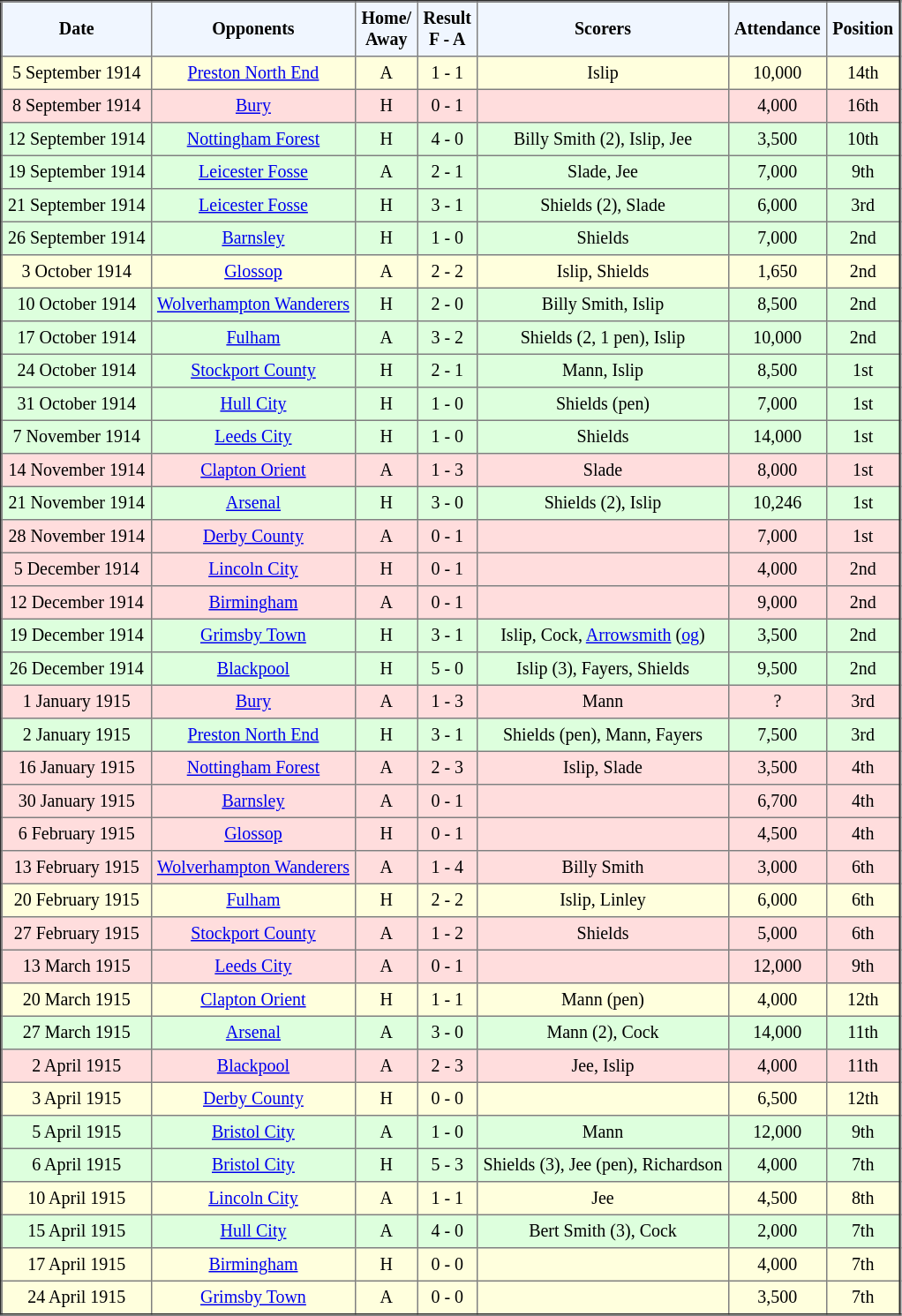<table border="2" cellpadding="4" style="border-collapse:collapse; text-align:center; font-size:smaller;">
<tr style="background:#f0f6ff;">
<th><strong>Date</strong></th>
<th><strong>Opponents</strong></th>
<th><strong>Home/<br>Away</strong></th>
<th><strong>Result<br>F - A</strong></th>
<th><strong>Scorers</strong></th>
<th><strong>Attendance</strong></th>
<th><strong>Position</strong></th>
</tr>
<tr bgcolor="#ffffdd">
<td>5 September 1914</td>
<td><a href='#'>Preston North End</a></td>
<td>A</td>
<td>1 - 1</td>
<td>Islip</td>
<td>10,000</td>
<td>14th</td>
</tr>
<tr bgcolor="#ffdddd">
<td>8 September 1914</td>
<td><a href='#'>Bury</a></td>
<td>H</td>
<td>0 - 1</td>
<td></td>
<td>4,000</td>
<td>16th</td>
</tr>
<tr bgcolor="#ddffdd">
<td>12 September 1914</td>
<td><a href='#'>Nottingham Forest</a></td>
<td>H</td>
<td>4 - 0</td>
<td>Billy Smith (2), Islip, Jee</td>
<td>3,500</td>
<td>10th</td>
</tr>
<tr bgcolor="#ddffdd">
<td>19 September 1914</td>
<td><a href='#'>Leicester Fosse</a></td>
<td>A</td>
<td>2 - 1</td>
<td>Slade, Jee</td>
<td>7,000</td>
<td>9th</td>
</tr>
<tr bgcolor="#ddffdd">
<td>21 September 1914</td>
<td><a href='#'>Leicester Fosse</a></td>
<td>H</td>
<td>3 - 1</td>
<td>Shields (2), Slade</td>
<td>6,000</td>
<td>3rd</td>
</tr>
<tr bgcolor="#ddffdd">
<td>26 September 1914</td>
<td><a href='#'>Barnsley</a></td>
<td>H</td>
<td>1 - 0</td>
<td>Shields</td>
<td>7,000</td>
<td>2nd</td>
</tr>
<tr bgcolor="#ffffdd">
<td>3 October 1914</td>
<td><a href='#'>Glossop</a></td>
<td>A</td>
<td>2 - 2</td>
<td>Islip, Shields</td>
<td>1,650</td>
<td>2nd</td>
</tr>
<tr bgcolor="#ddffdd">
<td>10 October 1914</td>
<td><a href='#'>Wolverhampton Wanderers</a></td>
<td>H</td>
<td>2 - 0</td>
<td>Billy Smith, Islip</td>
<td>8,500</td>
<td>2nd</td>
</tr>
<tr bgcolor="#ddffdd">
<td>17 October 1914</td>
<td><a href='#'>Fulham</a></td>
<td>A</td>
<td>3 - 2</td>
<td>Shields (2, 1 pen), Islip</td>
<td>10,000</td>
<td>2nd</td>
</tr>
<tr bgcolor="#ddffdd">
<td>24 October 1914</td>
<td><a href='#'>Stockport County</a></td>
<td>H</td>
<td>2 - 1</td>
<td>Mann, Islip</td>
<td>8,500</td>
<td>1st</td>
</tr>
<tr bgcolor="#ddffdd">
<td>31 October 1914</td>
<td><a href='#'>Hull City</a></td>
<td>H</td>
<td>1 - 0</td>
<td>Shields (pen)</td>
<td>7,000</td>
<td>1st</td>
</tr>
<tr bgcolor="#ddffdd">
<td>7 November 1914</td>
<td><a href='#'>Leeds City</a></td>
<td>H</td>
<td>1 - 0</td>
<td>Shields</td>
<td>14,000</td>
<td>1st</td>
</tr>
<tr bgcolor="#ffdddd">
<td>14 November 1914</td>
<td><a href='#'>Clapton Orient</a></td>
<td>A</td>
<td>1 - 3</td>
<td>Slade</td>
<td>8,000</td>
<td>1st</td>
</tr>
<tr bgcolor="#ddffdd">
<td>21 November 1914</td>
<td><a href='#'>Arsenal</a></td>
<td>H</td>
<td>3 - 0</td>
<td>Shields (2), Islip</td>
<td>10,246</td>
<td>1st</td>
</tr>
<tr bgcolor="#ffdddd">
<td>28 November 1914</td>
<td><a href='#'>Derby County</a></td>
<td>A</td>
<td>0 - 1</td>
<td></td>
<td>7,000</td>
<td>1st</td>
</tr>
<tr bgcolor="#ffdddd">
<td>5 December 1914</td>
<td><a href='#'>Lincoln City</a></td>
<td>H</td>
<td>0 - 1</td>
<td></td>
<td>4,000</td>
<td>2nd</td>
</tr>
<tr bgcolor="#ffdddd">
<td>12 December 1914</td>
<td><a href='#'>Birmingham</a></td>
<td>A</td>
<td>0 - 1</td>
<td></td>
<td>9,000</td>
<td>2nd</td>
</tr>
<tr bgcolor="#ddffdd">
<td>19 December 1914</td>
<td><a href='#'>Grimsby Town</a></td>
<td>H</td>
<td>3 - 1</td>
<td>Islip, Cock, <a href='#'>Arrowsmith</a> (<a href='#'>og</a>)</td>
<td>3,500</td>
<td>2nd</td>
</tr>
<tr bgcolor="#ddffdd">
<td>26 December 1914</td>
<td><a href='#'>Blackpool</a></td>
<td>H</td>
<td>5 - 0</td>
<td>Islip (3), Fayers, Shields</td>
<td>9,500</td>
<td>2nd</td>
</tr>
<tr bgcolor="#ffdddd">
<td>1 January 1915</td>
<td><a href='#'>Bury</a></td>
<td>A</td>
<td>1 - 3</td>
<td>Mann</td>
<td>?</td>
<td>3rd</td>
</tr>
<tr bgcolor="#ddffdd">
<td>2 January 1915</td>
<td><a href='#'>Preston North End</a></td>
<td>H</td>
<td>3 - 1</td>
<td>Shields (pen), Mann, Fayers</td>
<td>7,500</td>
<td>3rd</td>
</tr>
<tr bgcolor="#ffdddd">
<td>16 January 1915</td>
<td><a href='#'>Nottingham Forest</a></td>
<td>A</td>
<td>2 - 3</td>
<td>Islip, Slade</td>
<td>3,500</td>
<td>4th</td>
</tr>
<tr bgcolor="#ffdddd">
<td>30 January 1915</td>
<td><a href='#'>Barnsley</a></td>
<td>A</td>
<td>0 - 1</td>
<td></td>
<td>6,700</td>
<td>4th</td>
</tr>
<tr bgcolor="#ffdddd">
<td>6 February 1915</td>
<td><a href='#'>Glossop</a></td>
<td>H</td>
<td>0 - 1</td>
<td></td>
<td>4,500</td>
<td>4th</td>
</tr>
<tr bgcolor="#ffdddd">
<td>13 February 1915</td>
<td><a href='#'>Wolverhampton Wanderers</a></td>
<td>A</td>
<td>1 - 4</td>
<td>Billy Smith</td>
<td>3,000</td>
<td>6th</td>
</tr>
<tr bgcolor="#ffffdd">
<td>20 February 1915</td>
<td><a href='#'>Fulham</a></td>
<td>H</td>
<td>2 - 2</td>
<td>Islip, Linley</td>
<td>6,000</td>
<td>6th</td>
</tr>
<tr bgcolor="#ffdddd">
<td>27 February 1915</td>
<td><a href='#'>Stockport County</a></td>
<td>A</td>
<td>1 - 2</td>
<td>Shields</td>
<td>5,000</td>
<td>6th</td>
</tr>
<tr bgcolor="#ffdddd">
<td>13 March 1915</td>
<td><a href='#'>Leeds City</a></td>
<td>A</td>
<td>0 - 1</td>
<td></td>
<td>12,000</td>
<td>9th</td>
</tr>
<tr bgcolor="#ffffdd">
<td>20 March 1915</td>
<td><a href='#'>Clapton Orient</a></td>
<td>H</td>
<td>1 - 1</td>
<td>Mann (pen)</td>
<td>4,000</td>
<td>12th</td>
</tr>
<tr bgcolor="#ddffdd">
<td>27 March 1915</td>
<td><a href='#'>Arsenal</a></td>
<td>A</td>
<td>3 - 0</td>
<td>Mann (2), Cock</td>
<td>14,000</td>
<td>11th</td>
</tr>
<tr bgcolor="#ffdddd">
<td>2 April 1915</td>
<td><a href='#'>Blackpool</a></td>
<td>A</td>
<td>2 - 3</td>
<td>Jee, Islip</td>
<td>4,000</td>
<td>11th</td>
</tr>
<tr bgcolor="#ffffdd">
<td>3 April 1915</td>
<td><a href='#'>Derby County</a></td>
<td>H</td>
<td>0 - 0</td>
<td></td>
<td>6,500</td>
<td>12th</td>
</tr>
<tr bgcolor="#ddffdd">
<td>5 April 1915</td>
<td><a href='#'>Bristol City</a></td>
<td>A</td>
<td>1 - 0</td>
<td>Mann</td>
<td>12,000</td>
<td>9th</td>
</tr>
<tr bgcolor="#ddffdd">
<td>6 April 1915</td>
<td><a href='#'>Bristol City</a></td>
<td>H</td>
<td>5 - 3</td>
<td>Shields (3), Jee (pen), Richardson</td>
<td>4,000</td>
<td>7th</td>
</tr>
<tr bgcolor="#ffffdd">
<td>10 April 1915</td>
<td><a href='#'>Lincoln City</a></td>
<td>A</td>
<td>1 - 1</td>
<td>Jee</td>
<td>4,500</td>
<td>8th</td>
</tr>
<tr bgcolor="#ddffdd">
<td>15 April 1915</td>
<td><a href='#'>Hull City</a></td>
<td>A</td>
<td>4 - 0</td>
<td>Bert Smith (3), Cock</td>
<td>2,000</td>
<td>7th</td>
</tr>
<tr bgcolor="#ffffdd">
<td>17 April 1915</td>
<td><a href='#'>Birmingham</a></td>
<td>H</td>
<td>0 - 0</td>
<td></td>
<td>4,000</td>
<td>7th</td>
</tr>
<tr bgcolor="#ffffdd">
<td>24 April 1915</td>
<td><a href='#'>Grimsby Town</a></td>
<td>A</td>
<td>0 - 0</td>
<td></td>
<td>3,500</td>
<td>7th</td>
</tr>
</table>
